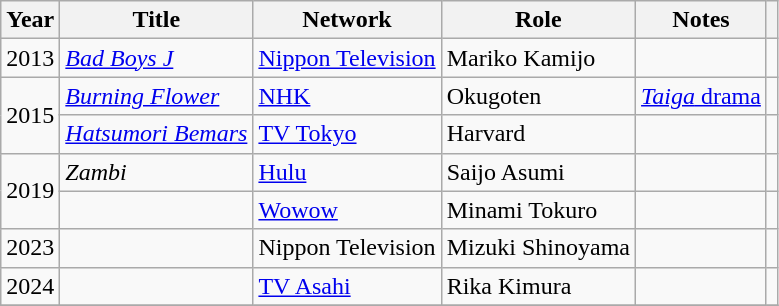<table class="wikitable">
<tr>
<th>Year</th>
<th>Title</th>
<th>Network</th>
<th>Role</th>
<th>Notes</th>
<th></th>
</tr>
<tr>
<td>2013</td>
<td><a href='#'><em>Bad Boys J</em></a></td>
<td><a href='#'>Nippon Television</a></td>
<td>Mariko Kamijo</td>
<td></td>
<td></td>
</tr>
<tr>
<td rowspan="2">2015</td>
<td><em><a href='#'>Burning Flower</a></em></td>
<td><a href='#'>NHK</a></td>
<td>Okugoten</td>
<td><a href='#'><em>Taiga</em> drama</a></td>
<td></td>
</tr>
<tr>
<td><em><a href='#'>Hatsumori Bemars</a></em></td>
<td><a href='#'>TV Tokyo</a></td>
<td>Harvard</td>
<td></td>
<td></td>
</tr>
<tr>
<td rowspan="2">2019</td>
<td><em>Zambi</em></td>
<td><a href='#'>Hulu</a></td>
<td>Saijo Asumi</td>
<td></td>
<td></td>
</tr>
<tr>
<td><em></em></td>
<td><a href='#'>Wowow</a></td>
<td>Minami Tokuro</td>
<td></td>
<td></td>
</tr>
<tr>
<td>2023</td>
<td><em></em></td>
<td>Nippon Television</td>
<td>Mizuki Shinoyama</td>
<td></td>
<td></td>
</tr>
<tr>
<td>2024</td>
<td><em></em></td>
<td><a href='#'>TV Asahi</a></td>
<td>Rika Kimura</td>
<td></td>
<td></td>
</tr>
<tr>
</tr>
</table>
